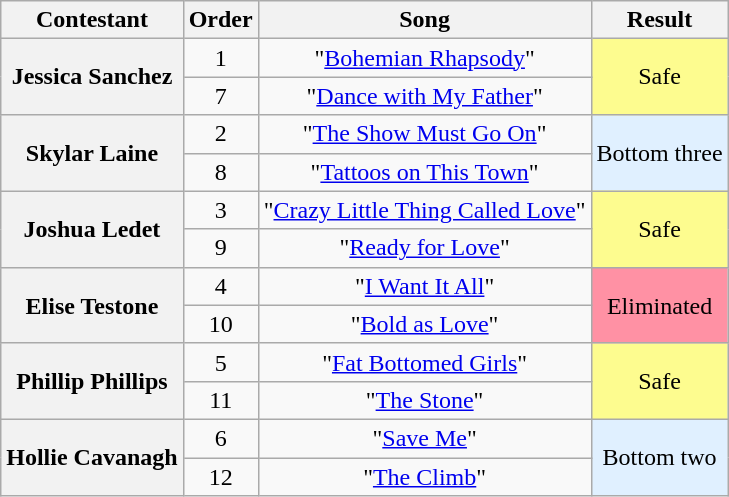<table class="wikitable unsortable" style="text-align:center;">
<tr>
<th scope="col">Contestant</th>
<th scope="col">Order</th>
<th scope="col">Song</th>
<th scope="col">Result</th>
</tr>
<tr>
<th scope="row" rowspan="2">Jessica Sanchez</th>
<td>1</td>
<td>"<a href='#'>Bohemian Rhapsody</a>"</td>
<td rowspan="2" style="background:#FDFC8F">Safe</td>
</tr>
<tr>
<td>7</td>
<td>"<a href='#'>Dance with My Father</a>"</td>
</tr>
<tr>
<th scope="row" rowspan="2">Skylar Laine</th>
<td>2</td>
<td>"<a href='#'>The Show Must Go On</a>"</td>
<td rowspan="2" bgcolor="E0F0FF">Bottom three</td>
</tr>
<tr>
<td>8</td>
<td>"<a href='#'>Tattoos on This Town</a>"</td>
</tr>
<tr>
<th scope="row" rowspan="2">Joshua Ledet</th>
<td>3</td>
<td>"<a href='#'>Crazy Little Thing Called Love</a>"</td>
<td rowspan="2" style="background:#FDFC8F">Safe</td>
</tr>
<tr>
<td>9</td>
<td>"<a href='#'>Ready for Love</a>"</td>
</tr>
<tr>
<th scope="row" rowspan="2">Elise Testone</th>
<td>4</td>
<td>"<a href='#'>I Want It All</a>"</td>
<td rowspan="2" bgcolor="FF91A4">Eliminated</td>
</tr>
<tr>
<td>10</td>
<td>"<a href='#'>Bold as Love</a>"</td>
</tr>
<tr>
<th scope="row" rowspan="2">Phillip Phillips</th>
<td>5</td>
<td>"<a href='#'>Fat Bottomed Girls</a>"</td>
<td rowspan="2" style="background:#FDFC8F">Safe</td>
</tr>
<tr>
<td>11</td>
<td>"<a href='#'>The Stone</a>"</td>
</tr>
<tr>
<th scope="row" rowspan="2">Hollie Cavanagh</th>
<td>6</td>
<td>"<a href='#'>Save Me</a>"</td>
<td rowspan="2" bgcolor="E0F0FF">Bottom two</td>
</tr>
<tr>
<td>12</td>
<td>"<a href='#'>The Climb</a>"</td>
</tr>
</table>
